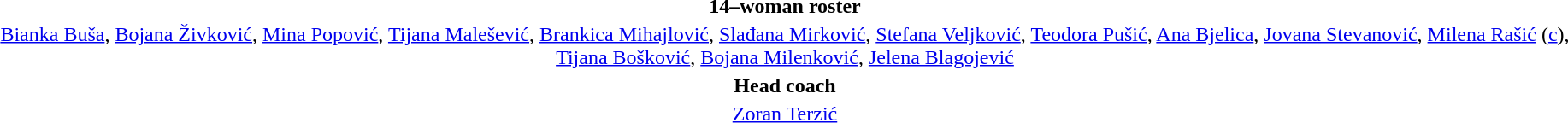<table style="text-align: center; margin-top: 2em; margin-left: auto; margin-right: auto">
<tr>
<td><strong>14–woman roster</strong></td>
</tr>
<tr>
<td><a href='#'>Bianka Buša</a>, <a href='#'>Bojana Živković</a>, <a href='#'>Mina Popović</a>, <a href='#'>Tijana Malešević</a>, <a href='#'>Brankica Mihajlović</a>, <a href='#'>Slađana Mirković</a>, <a href='#'>Stefana Veljković</a>, <a href='#'>Teodora Pušić</a>, <a href='#'>Ana Bjelica</a>, <a href='#'>Jovana Stevanović</a>, <a href='#'>Milena Rašić</a> (<a href='#'>c</a>), <a href='#'>Tijana Bošković</a>, <a href='#'>Bojana Milenković</a>, <a href='#'>Jelena Blagojević</a></td>
</tr>
<tr>
<td><strong>Head coach</strong></td>
</tr>
<tr>
<td><a href='#'>Zoran Terzić</a></td>
</tr>
</table>
